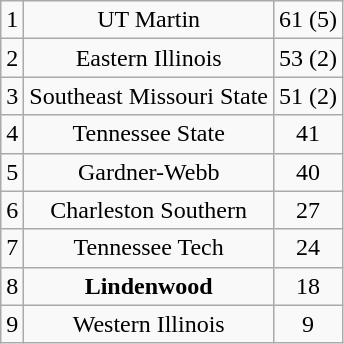<table class="wikitable">
<tr align="center">
<td>1</td>
<td>UT Martin</td>
<td>61 (5)</td>
</tr>
<tr align="center">
<td>2</td>
<td>Eastern Illinois</td>
<td>53 (2)</td>
</tr>
<tr align="center">
<td>3</td>
<td>Southeast Missouri State</td>
<td>51 (2)</td>
</tr>
<tr align="center">
<td>4</td>
<td>Tennessee State</td>
<td>41</td>
</tr>
<tr align="center">
<td>5</td>
<td>Gardner-Webb</td>
<td>40</td>
</tr>
<tr align="center">
<td>6</td>
<td>Charleston Southern</td>
<td>27</td>
</tr>
<tr align="center">
<td>7</td>
<td>Tennessee Tech</td>
<td>24</td>
</tr>
<tr align="center">
<td>8</td>
<td><strong>Lindenwood</strong></td>
<td>18</td>
</tr>
<tr align="center">
<td>9</td>
<td>Western Illinois</td>
<td>9</td>
</tr>
</table>
